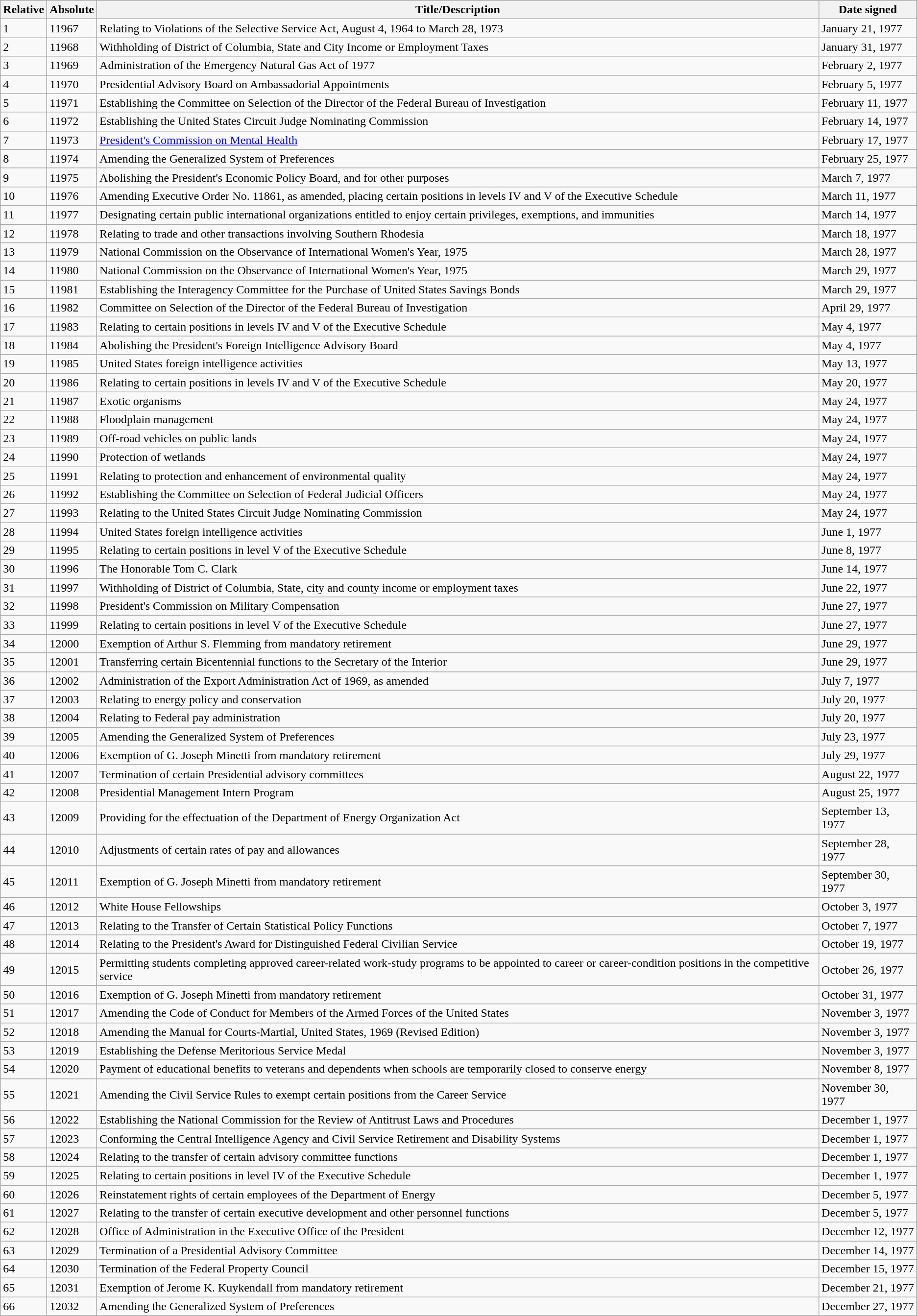<table class="wikitable">
<tr>
<th>Relative </th>
<th>Absolute </th>
<th>Title/Description</th>
<th>Date signed</th>
</tr>
<tr>
<td>1</td>
<td>11967</td>
<td>Relating to Violations of the Selective Service Act, August 4, 1964 to March 28, 1973</td>
<td>January 21, 1977</td>
</tr>
<tr>
<td>2</td>
<td>11968</td>
<td>Withholding of District of Columbia, State and City Income or Employment Taxes</td>
<td>January 31, 1977</td>
</tr>
<tr>
<td>3</td>
<td>11969</td>
<td>Administration of the Emergency Natural Gas Act of 1977</td>
<td>February 2, 1977</td>
</tr>
<tr>
<td>4</td>
<td>11970</td>
<td>Presidential Advisory Board on Ambassadorial Appointments</td>
<td>February 5, 1977</td>
</tr>
<tr>
<td>5</td>
<td>11971</td>
<td>Establishing the Committee on Selection of the Director of the Federal Bureau of Investigation</td>
<td>February 11, 1977</td>
</tr>
<tr>
<td>6</td>
<td>11972</td>
<td>Establishing the United States Circuit Judge Nominating Commission</td>
<td>February 14, 1977</td>
</tr>
<tr>
<td>7</td>
<td>11973</td>
<td><a href='#'>President's Commission on Mental Health</a></td>
<td>February 17, 1977</td>
</tr>
<tr>
<td>8</td>
<td>11974</td>
<td>Amending the Generalized System of Preferences</td>
<td>February 25, 1977</td>
</tr>
<tr>
<td>9</td>
<td>11975</td>
<td>Abolishing the President's Economic Policy Board, and for other purposes</td>
<td>March 7, 1977</td>
</tr>
<tr>
<td>10</td>
<td>11976</td>
<td>Amending Executive Order No. 11861, as amended, placing certain positions in levels IV and V of the Executive Schedule</td>
<td>March 11, 1977</td>
</tr>
<tr>
<td>11</td>
<td>11977</td>
<td>Designating certain public international organizations entitled to enjoy certain privileges, exemptions, and immunities</td>
<td>March 14, 1977</td>
</tr>
<tr>
<td>12</td>
<td>11978</td>
<td>Relating to trade and other transactions involving Southern Rhodesia</td>
<td>March 18, 1977</td>
</tr>
<tr>
<td>13</td>
<td>11979</td>
<td>National Commission on the Observance of International Women's Year, 1975</td>
<td>March 28, 1977</td>
</tr>
<tr>
<td>14</td>
<td>11980</td>
<td>National Commission on the Observance of International Women's Year, 1975</td>
<td>March 29, 1977</td>
</tr>
<tr>
<td>15</td>
<td>11981</td>
<td>Establishing the Interagency Committee for the Purchase of United States Savings Bonds</td>
<td>March 29, 1977</td>
</tr>
<tr>
<td>16</td>
<td>11982</td>
<td>Committee on Selection of the Director of the Federal Bureau of Investigation</td>
<td>April 29, 1977</td>
</tr>
<tr>
<td>17</td>
<td>11983</td>
<td>Relating to certain positions in levels IV and V of the Executive Schedule</td>
<td>May 4, 1977</td>
</tr>
<tr>
<td>18</td>
<td>11984</td>
<td>Abolishing the President's Foreign Intelligence Advisory Board</td>
<td>May 4, 1977</td>
</tr>
<tr>
<td>19</td>
<td>11985</td>
<td>United States foreign intelligence activities</td>
<td>May 13, 1977</td>
</tr>
<tr>
<td>20</td>
<td>11986</td>
<td>Relating to certain positions in levels IV and V of the Executive Schedule</td>
<td>May 20, 1977</td>
</tr>
<tr>
<td>21</td>
<td>11987</td>
<td>Exotic organisms</td>
<td>May 24, 1977</td>
</tr>
<tr>
<td>22</td>
<td>11988</td>
<td>Floodplain management</td>
<td>May 24, 1977</td>
</tr>
<tr>
<td>23</td>
<td>11989</td>
<td>Off-road vehicles on public lands</td>
<td>May 24, 1977</td>
</tr>
<tr>
<td>24</td>
<td>11990</td>
<td>Protection of wetlands</td>
<td>May 24, 1977</td>
</tr>
<tr>
<td>25</td>
<td>11991</td>
<td>Relating to protection and enhancement of environmental quality</td>
<td>May 24, 1977</td>
</tr>
<tr>
<td>26</td>
<td>11992</td>
<td>Establishing the Committee on Selection of Federal Judicial Officers</td>
<td>May 24, 1977</td>
</tr>
<tr>
<td>27</td>
<td>11993</td>
<td>Relating to the United States Circuit Judge Nominating Commission</td>
<td>May 24, 1977</td>
</tr>
<tr>
<td>28</td>
<td>11994</td>
<td>United States foreign intelligence activities</td>
<td>June 1, 1977</td>
</tr>
<tr>
<td>29</td>
<td>11995</td>
<td>Relating to certain positions in level V of the Executive Schedule</td>
<td>June 8, 1977</td>
</tr>
<tr>
<td>30</td>
<td>11996</td>
<td>The Honorable Tom C. Clark</td>
<td>June 14, 1977</td>
</tr>
<tr>
<td>31</td>
<td>11997</td>
<td>Withholding of District of Columbia, State, city and county income or employment taxes</td>
<td>June 22, 1977</td>
</tr>
<tr>
<td>32</td>
<td>11998</td>
<td>President's Commission on Military Compensation</td>
<td>June 27, 1977</td>
</tr>
<tr>
<td>33</td>
<td>11999</td>
<td>Relating to certain positions in level V of the Executive Schedule</td>
<td>June 27, 1977</td>
</tr>
<tr>
<td>34</td>
<td>12000</td>
<td>Exemption of Arthur S. Flemming from mandatory retirement</td>
<td>June 29, 1977</td>
</tr>
<tr>
<td>35</td>
<td>12001</td>
<td>Transferring certain Bicentennial functions to the Secretary of the Interior</td>
<td>June 29, 1977</td>
</tr>
<tr>
<td>36</td>
<td>12002</td>
<td>Administration of the Export Administration Act of 1969, as amended</td>
<td>July 7, 1977</td>
</tr>
<tr>
<td>37</td>
<td>12003</td>
<td>Relating to energy policy and conservation</td>
<td>July 20, 1977</td>
</tr>
<tr>
<td>38</td>
<td>12004</td>
<td>Relating to Federal pay administration</td>
<td>July 20, 1977</td>
</tr>
<tr>
<td>39</td>
<td>12005</td>
<td>Amending the Generalized System of Preferences</td>
<td>July 23, 1977</td>
</tr>
<tr>
<td>40</td>
<td>12006</td>
<td>Exemption of G. Joseph Minetti from mandatory retirement</td>
<td>July 29, 1977</td>
</tr>
<tr>
<td>41</td>
<td>12007</td>
<td>Termination of certain Presidential advisory committees</td>
<td>August 22, 1977</td>
</tr>
<tr>
<td>42</td>
<td>12008</td>
<td>Presidential Management Intern Program</td>
<td>August 25, 1977</td>
</tr>
<tr>
<td>43</td>
<td>12009</td>
<td>Providing for the effectuation of the Department of Energy Organization Act</td>
<td>September 13, 1977</td>
</tr>
<tr>
<td>44</td>
<td>12010</td>
<td>Adjustments of certain rates of pay and allowances</td>
<td>September 28, 1977</td>
</tr>
<tr>
<td>45</td>
<td>12011</td>
<td>Exemption of G. Joseph Minetti from mandatory retirement</td>
<td>September 30, 1977</td>
</tr>
<tr>
<td>46</td>
<td>12012</td>
<td>White House Fellowships</td>
<td>October 3, 1977</td>
</tr>
<tr>
<td>47</td>
<td>12013</td>
<td>Relating to the Transfer of Certain Statistical Policy Functions</td>
<td>October 7, 1977</td>
</tr>
<tr>
<td>48</td>
<td>12014</td>
<td>Relating to the President's Award for Distinguished Federal Civilian Service</td>
<td>October 19, 1977</td>
</tr>
<tr>
<td>49</td>
<td>12015</td>
<td>Permitting students completing approved career-related work-study programs to be appointed to career or career-condition positions in the competitive service</td>
<td>October 26, 1977</td>
</tr>
<tr>
<td>50</td>
<td>12016</td>
<td>Exemption of G. Joseph Minetti from mandatory retirement</td>
<td>October 31, 1977</td>
</tr>
<tr>
<td>51</td>
<td>12017</td>
<td>Amending the Code of Conduct for Members of the Armed Forces of the United States</td>
<td>November 3, 1977</td>
</tr>
<tr>
<td>52</td>
<td>12018</td>
<td>Amending the Manual for Courts-Martial, United States, 1969 (Revised Edition)</td>
<td>November 3, 1977</td>
</tr>
<tr>
<td>53</td>
<td>12019</td>
<td>Establishing the Defense Meritorious Service Medal</td>
<td>November 3, 1977</td>
</tr>
<tr>
<td>54</td>
<td>12020</td>
<td>Payment of educational benefits to veterans and dependents when schools are temporarily closed to conserve energy</td>
<td>November 8, 1977</td>
</tr>
<tr>
<td>55</td>
<td>12021</td>
<td>Amending the Civil Service Rules to exempt certain positions from the Career Service</td>
<td>November 30, 1977</td>
</tr>
<tr>
<td>56</td>
<td>12022</td>
<td>Establishing the National Commission for the Review of Antitrust Laws and Procedures</td>
<td>December 1, 1977</td>
</tr>
<tr>
<td>57</td>
<td>12023</td>
<td>Conforming the Central Intelligence Agency and Civil Service Retirement and Disability Systems</td>
<td>December 1, 1977</td>
</tr>
<tr>
<td>58</td>
<td>12024</td>
<td>Relating to the transfer of certain advisory committee functions</td>
<td>December 1, 1977</td>
</tr>
<tr>
<td>59</td>
<td>12025</td>
<td>Relating to certain positions in level IV of the Executive Schedule</td>
<td>December 1, 1977</td>
</tr>
<tr>
<td>60</td>
<td>12026</td>
<td>Reinstatement rights of certain employees of the Department of Energy</td>
<td>December 5, 1977</td>
</tr>
<tr>
<td>61</td>
<td>12027</td>
<td>Relating to the transfer of certain executive development and other personnel functions</td>
<td>December 5, 1977</td>
</tr>
<tr>
<td>62</td>
<td>12028</td>
<td>Office of Administration in the Executive Office of the President</td>
<td>December 12, 1977</td>
</tr>
<tr>
<td>63</td>
<td>12029</td>
<td>Termination of a Presidential Advisory Committee</td>
<td>December 14, 1977</td>
</tr>
<tr>
<td>64</td>
<td>12030</td>
<td>Termination of the Federal Property Council</td>
<td>December 15, 1977</td>
</tr>
<tr>
<td>65</td>
<td>12031</td>
<td>Exemption of Jerome K. Kuykendall from mandatory retirement</td>
<td>December 21, 1977</td>
</tr>
<tr>
<td>66</td>
<td>12032</td>
<td>Amending the Generalized System of Preferences</td>
<td>December 27, 1977</td>
</tr>
</table>
